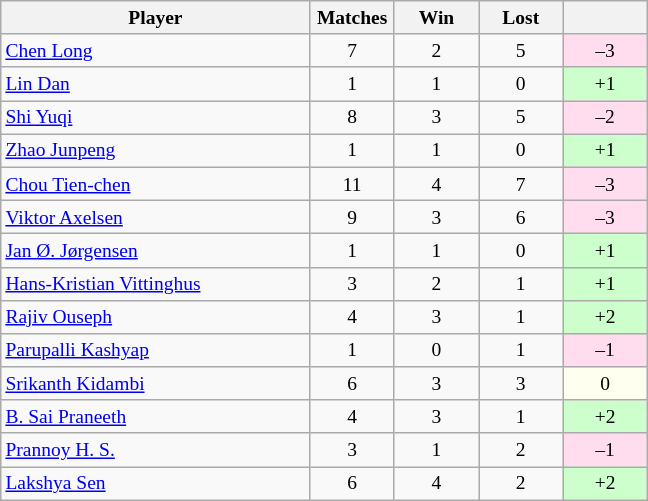<table class=wikitable style="text-align:center; font-size:small">
<tr>
<th width="200">Player</th>
<th width="50">Matches</th>
<th width="50">Win</th>
<th width="50">Lost</th>
<th width="50"></th>
</tr>
<tr>
<td align="left"> <a href='#'>Chen Long</a></td>
<td>7</td>
<td>2</td>
<td>5</td>
<td bgcolor="#ffddee">–3</td>
</tr>
<tr>
<td align="left"> <a href='#'>Lin Dan</a></td>
<td>1</td>
<td>1</td>
<td>0</td>
<td bgcolor="#ccffcc">+1</td>
</tr>
<tr>
<td align="left"> <a href='#'>Shi Yuqi</a></td>
<td>8</td>
<td>3</td>
<td>5</td>
<td bgcolor="#ffddee">–2</td>
</tr>
<tr>
<td align="left"> <a href='#'>Zhao Junpeng</a></td>
<td>1</td>
<td>1</td>
<td>0</td>
<td bgcolor="#ccffcc">+1</td>
</tr>
<tr>
<td align="left"> <a href='#'>Chou Tien-chen</a></td>
<td>11</td>
<td>4</td>
<td>7</td>
<td bgcolor="#ffddee">–3</td>
</tr>
<tr>
<td align="left"> <a href='#'>Viktor Axelsen</a></td>
<td>9</td>
<td>3</td>
<td>6</td>
<td bgcolor="#ffddee">–3</td>
</tr>
<tr>
<td align="left"> <a href='#'>Jan Ø. Jørgensen</a></td>
<td>1</td>
<td>1</td>
<td>0</td>
<td bgcolor="#ccffcc">+1</td>
</tr>
<tr>
<td align="left"> <a href='#'>Hans-Kristian Vittinghus</a></td>
<td>3</td>
<td>2</td>
<td>1</td>
<td bgcolor="#ccffcc">+1</td>
</tr>
<tr>
<td align="left"> <a href='#'>Rajiv Ouseph</a></td>
<td>4</td>
<td>3</td>
<td>1</td>
<td bgcolor="#ccffcc">+2</td>
</tr>
<tr>
<td align="left"> <a href='#'>Parupalli Kashyap</a></td>
<td>1</td>
<td>0</td>
<td>1</td>
<td bgcolor="#ffddee">–1</td>
</tr>
<tr>
<td align="left"> <a href='#'>Srikanth Kidambi</a></td>
<td>6</td>
<td>3</td>
<td>3</td>
<td bgcolor="#fffff0">0</td>
</tr>
<tr>
<td align="left"> <a href='#'>B. Sai Praneeth</a></td>
<td>4</td>
<td>3</td>
<td>1</td>
<td bgcolor="#ccffcc">+2</td>
</tr>
<tr>
<td align="left"> <a href='#'>Prannoy H. S.</a></td>
<td>3</td>
<td>1</td>
<td>2</td>
<td bgcolor="#ffddee">–1</td>
</tr>
<tr>
<td align="left"> <a href='#'>Lakshya Sen</a></td>
<td>6</td>
<td>4</td>
<td>2</td>
<td bgcolor="#ccffcc">+2</td>
</tr>
</table>
